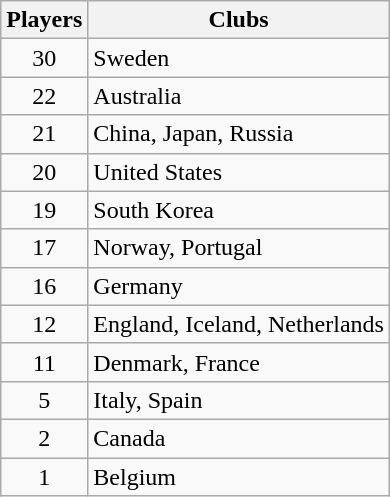<table class="wikitable">
<tr>
<th>Players</th>
<th>Clubs</th>
</tr>
<tr>
<td align="center">30</td>
<td> Sweden</td>
</tr>
<tr>
<td align="center">22</td>
<td> Australia</td>
</tr>
<tr>
<td align="center">21</td>
<td> China,  Japan,  Russia</td>
</tr>
<tr>
<td align="center">20</td>
<td> United States</td>
</tr>
<tr>
<td align="center">19</td>
<td> South Korea</td>
</tr>
<tr>
<td align="center">17</td>
<td> Norway,  Portugal</td>
</tr>
<tr>
<td align="center">16</td>
<td> Germany</td>
</tr>
<tr>
<td align="center">12</td>
<td> England,  Iceland,  Netherlands</td>
</tr>
<tr>
<td align="center">11</td>
<td> Denmark,  France</td>
</tr>
<tr>
<td align="center">5</td>
<td> Italy,  Spain</td>
</tr>
<tr>
<td align="center">2</td>
<td> Canada</td>
</tr>
<tr>
<td align="center">1</td>
<td> Belgium</td>
</tr>
</table>
